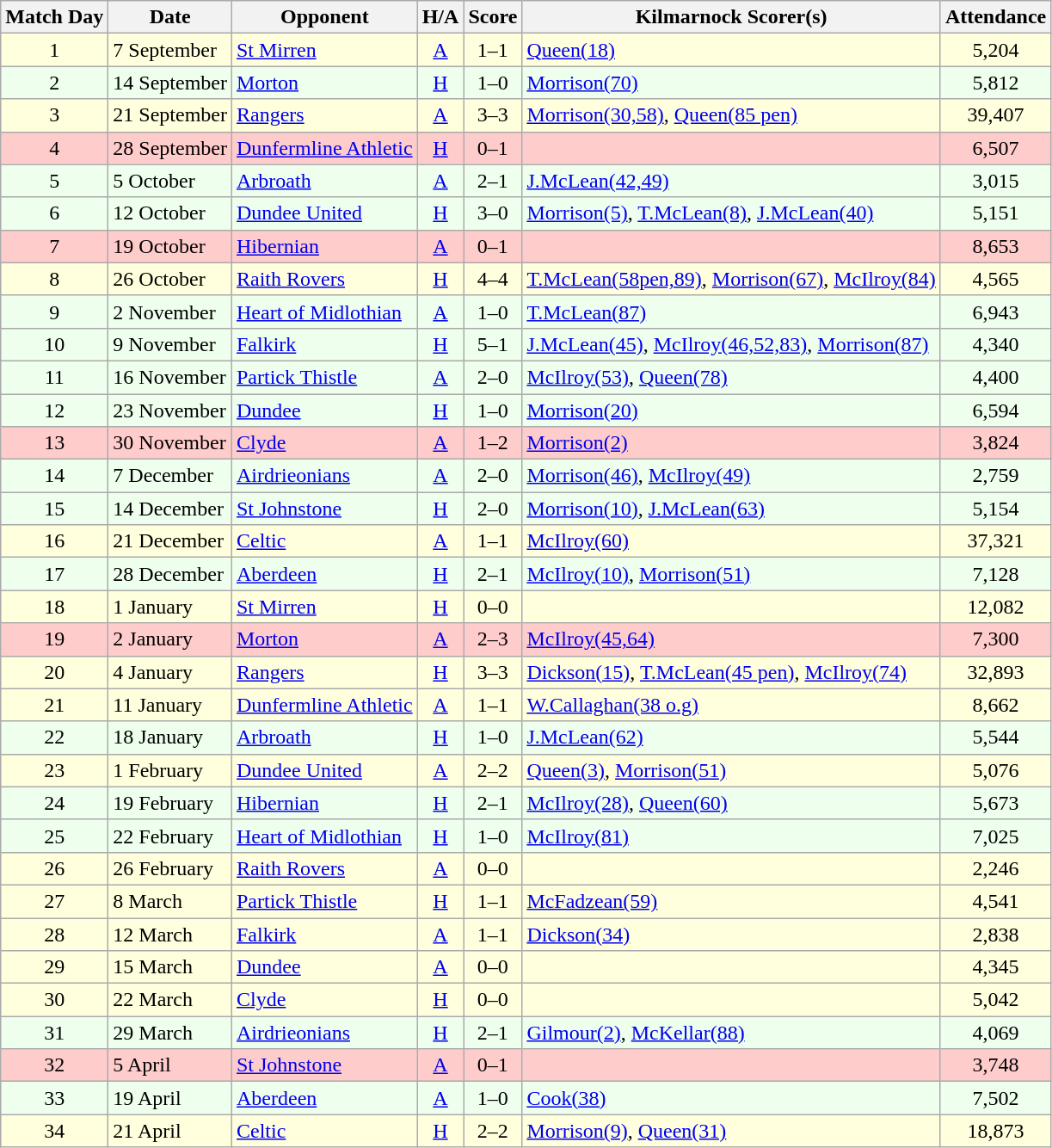<table class="wikitable" style="text-align:center">
<tr>
<th>Match Day</th>
<th>Date</th>
<th>Opponent</th>
<th>H/A</th>
<th>Score</th>
<th>Kilmarnock Scorer(s)</th>
<th>Attendance</th>
</tr>
<tr bgcolor=#FFFFDD>
<td>1</td>
<td align=left>7 September</td>
<td align=left><a href='#'>St Mirren</a></td>
<td><a href='#'>A</a></td>
<td>1–1</td>
<td align=left><a href='#'>Queen(18)</a></td>
<td>5,204</td>
</tr>
<tr bgcolor=#EEFFEE>
<td>2</td>
<td align=left>14 September</td>
<td align=left><a href='#'>Morton</a></td>
<td><a href='#'>H</a></td>
<td>1–0</td>
<td align=left><a href='#'>Morrison(70)</a></td>
<td>5,812</td>
</tr>
<tr bgcolor=#FFFFDD>
<td>3</td>
<td align=left>21 September</td>
<td align=left><a href='#'>Rangers</a></td>
<td><a href='#'>A</a></td>
<td>3–3</td>
<td align=left><a href='#'>Morrison(30,58)</a>, <a href='#'>Queen(85 pen)</a></td>
<td>39,407</td>
</tr>
<tr bgcolor=#FFCCCC>
<td>4</td>
<td align=left>28 September</td>
<td align=left><a href='#'>Dunfermline Athletic</a></td>
<td><a href='#'>H</a></td>
<td>0–1</td>
<td align=left></td>
<td>6,507</td>
</tr>
<tr bgcolor=#EEFFEE>
<td>5</td>
<td align=left>5 October</td>
<td align=left><a href='#'>Arbroath</a></td>
<td><a href='#'>A</a></td>
<td>2–1</td>
<td align=left><a href='#'>J.McLean(42,49)</a></td>
<td>3,015</td>
</tr>
<tr bgcolor=#EEFFEE>
<td>6</td>
<td align=left>12 October</td>
<td align=left><a href='#'>Dundee United</a></td>
<td><a href='#'>H</a></td>
<td>3–0</td>
<td align=left><a href='#'>Morrison(5)</a>, <a href='#'>T.McLean(8)</a>, <a href='#'>J.McLean(40)</a></td>
<td>5,151</td>
</tr>
<tr bgcolor=#FFCCCC>
<td>7</td>
<td align=left>19 October</td>
<td align=left><a href='#'>Hibernian</a></td>
<td><a href='#'>A</a></td>
<td>0–1</td>
<td align=left></td>
<td>8,653</td>
</tr>
<tr bgcolor=#FFFFDD>
<td>8</td>
<td align=left>26 October</td>
<td align=left><a href='#'>Raith Rovers</a></td>
<td><a href='#'>H</a></td>
<td>4–4</td>
<td align=left><a href='#'>T.McLean(58pen,89)</a>, <a href='#'>Morrison(67)</a>, <a href='#'>McIlroy(84)</a></td>
<td>4,565</td>
</tr>
<tr bgcolor=#EEFFEE>
<td>9</td>
<td align=left>2 November</td>
<td align=left><a href='#'>Heart of Midlothian</a></td>
<td><a href='#'>A</a></td>
<td>1–0</td>
<td align=left><a href='#'>T.McLean(87)</a></td>
<td>6,943</td>
</tr>
<tr bgcolor=#EEFFEE>
<td>10</td>
<td align=left>9 November</td>
<td align=left><a href='#'>Falkirk</a></td>
<td><a href='#'>H</a></td>
<td>5–1</td>
<td align=left><a href='#'>J.McLean(45)</a>, <a href='#'>McIlroy(46,52,83)</a>, <a href='#'>Morrison(87)</a></td>
<td>4,340</td>
</tr>
<tr bgcolor=#EEFFEE>
<td>11</td>
<td align=left>16 November</td>
<td align=left><a href='#'>Partick Thistle</a></td>
<td><a href='#'>A</a></td>
<td>2–0</td>
<td align=left><a href='#'>McIlroy(53)</a>, <a href='#'>Queen(78)</a></td>
<td>4,400</td>
</tr>
<tr bgcolor=#EEFFEE>
<td>12</td>
<td align=left>23 November</td>
<td align=left><a href='#'>Dundee</a></td>
<td><a href='#'>H</a></td>
<td>1–0</td>
<td align=left><a href='#'>Morrison(20)</a></td>
<td>6,594</td>
</tr>
<tr bgcolor=#FFCCCC>
<td>13</td>
<td align=left>30 November</td>
<td align=left><a href='#'>Clyde</a></td>
<td><a href='#'>A</a></td>
<td>1–2</td>
<td align=left><a href='#'>Morrison(2)</a></td>
<td>3,824</td>
</tr>
<tr bgcolor=#EEFFEE>
<td>14</td>
<td align=left>7 December</td>
<td align=left><a href='#'>Airdrieonians</a></td>
<td><a href='#'>A</a></td>
<td>2–0</td>
<td align=left><a href='#'>Morrison(46)</a>, <a href='#'>McIlroy(49)</a></td>
<td>2,759</td>
</tr>
<tr bgcolor=#EEFFEE>
<td>15</td>
<td align=left>14 December</td>
<td align=left><a href='#'>St Johnstone</a></td>
<td><a href='#'>H</a></td>
<td>2–0</td>
<td align=left><a href='#'>Morrison(10)</a>, <a href='#'>J.McLean(63)</a></td>
<td>5,154</td>
</tr>
<tr bgcolor=#FFFFDD>
<td>16</td>
<td align=left>21 December</td>
<td align=left><a href='#'>Celtic</a></td>
<td><a href='#'>A</a></td>
<td>1–1</td>
<td align=left><a href='#'>McIlroy(60)</a></td>
<td>37,321</td>
</tr>
<tr bgcolor=#EEFFEE>
<td>17</td>
<td align=left>28 December</td>
<td align=left><a href='#'>Aberdeen</a></td>
<td><a href='#'>H</a></td>
<td>2–1</td>
<td align=left><a href='#'>McIlroy(10)</a>, <a href='#'>Morrison(51)</a></td>
<td>7,128</td>
</tr>
<tr bgcolor=#FFFFDD>
<td>18</td>
<td align=left>1 January</td>
<td align=left><a href='#'>St Mirren</a></td>
<td><a href='#'>H</a></td>
<td>0–0</td>
<td align=left></td>
<td>12,082</td>
</tr>
<tr bgcolor=#FFCCCC>
<td>19</td>
<td align=left>2 January</td>
<td align=left><a href='#'>Morton</a></td>
<td><a href='#'>A</a></td>
<td>2–3</td>
<td align=left><a href='#'>McIlroy(45,64)</a></td>
<td>7,300</td>
</tr>
<tr bgcolor=#FFFFDD>
<td>20</td>
<td align=left>4 January</td>
<td align=left><a href='#'>Rangers</a></td>
<td><a href='#'>H</a></td>
<td>3–3</td>
<td align=left><a href='#'>Dickson(15)</a>, <a href='#'>T.McLean(45 pen)</a>, <a href='#'>McIlroy(74)</a></td>
<td>32,893</td>
</tr>
<tr bgcolor=#FFFFDD>
<td>21</td>
<td align=left>11 January</td>
<td align=left><a href='#'>Dunfermline Athletic</a></td>
<td><a href='#'>A</a></td>
<td>1–1</td>
<td align=left><a href='#'>W.Callaghan(38 o.g)</a></td>
<td>8,662</td>
</tr>
<tr bgcolor=#EEFFEE>
<td>22</td>
<td align=left>18 January</td>
<td align=left><a href='#'>Arbroath</a></td>
<td><a href='#'>H</a></td>
<td>1–0</td>
<td align=left><a href='#'>J.McLean(62)</a></td>
<td>5,544</td>
</tr>
<tr bgcolor=#FFFFDD>
<td>23</td>
<td align=left>1 February</td>
<td align=left><a href='#'>Dundee United</a></td>
<td><a href='#'>A</a></td>
<td>2–2</td>
<td align=left><a href='#'>Queen(3)</a>, <a href='#'>Morrison(51)</a></td>
<td>5,076</td>
</tr>
<tr bgcolor=#EEFFEE>
<td>24</td>
<td align=left>19 February</td>
<td align=left><a href='#'>Hibernian</a></td>
<td><a href='#'>H</a></td>
<td>2–1</td>
<td align=left><a href='#'>McIlroy(28)</a>, <a href='#'>Queen(60)</a></td>
<td>5,673</td>
</tr>
<tr bgcolor=#EEFFEE>
<td>25</td>
<td align=left>22 February</td>
<td align=left><a href='#'>Heart of Midlothian</a></td>
<td><a href='#'>H</a></td>
<td>1–0</td>
<td align=left><a href='#'>McIlroy(81)</a></td>
<td>7,025</td>
</tr>
<tr bgcolor=#FFFFDD>
<td>26</td>
<td align=left>26 February</td>
<td align=left><a href='#'>Raith Rovers</a></td>
<td><a href='#'>A</a></td>
<td>0–0</td>
<td align=left></td>
<td>2,246</td>
</tr>
<tr bgcolor=#FFFFDD>
<td>27</td>
<td align=left>8 March</td>
<td align=left><a href='#'>Partick Thistle</a></td>
<td><a href='#'>H</a></td>
<td>1–1</td>
<td align=left><a href='#'>McFadzean(59)</a></td>
<td>4,541</td>
</tr>
<tr bgcolor=#FFFFDD>
<td>28</td>
<td align=left>12 March</td>
<td align=left><a href='#'>Falkirk</a></td>
<td><a href='#'>A</a></td>
<td>1–1</td>
<td align=left><a href='#'>Dickson(34)</a></td>
<td>2,838</td>
</tr>
<tr bgcolor=#FFFFDD>
<td>29</td>
<td align=left>15 March</td>
<td align=left><a href='#'>Dundee</a></td>
<td><a href='#'>A</a></td>
<td>0–0</td>
<td align=left></td>
<td>4,345</td>
</tr>
<tr bgcolor=#FFFFDD>
<td>30</td>
<td align=left>22 March</td>
<td align=left><a href='#'>Clyde</a></td>
<td><a href='#'>H</a></td>
<td>0–0</td>
<td align=left></td>
<td>5,042</td>
</tr>
<tr bgcolor=#EEFFEE>
<td>31</td>
<td align=left>29 March</td>
<td align=left><a href='#'>Airdrieonians</a></td>
<td><a href='#'>H</a></td>
<td>2–1</td>
<td align=left><a href='#'>Gilmour(2)</a>, <a href='#'>McKellar(88)</a></td>
<td>4,069</td>
</tr>
<tr bgcolor=#FFCCCC>
<td>32</td>
<td align=left>5 April</td>
<td align=left><a href='#'>St Johnstone</a></td>
<td><a href='#'>A</a></td>
<td>0–1</td>
<td align=left></td>
<td>3,748</td>
</tr>
<tr bgcolor=#EEFFEE>
<td>33</td>
<td align=left>19 April</td>
<td align=left><a href='#'>Aberdeen</a></td>
<td><a href='#'>A</a></td>
<td>1–0</td>
<td align=left><a href='#'>Cook(38)</a></td>
<td>7,502</td>
</tr>
<tr bgcolor=#FFFFDD>
<td>34</td>
<td align=left>21 April</td>
<td align=left><a href='#'>Celtic</a></td>
<td><a href='#'>H</a></td>
<td>2–2</td>
<td align=left><a href='#'>Morrison(9)</a>, <a href='#'>Queen(31)</a></td>
<td>18,873</td>
</tr>
</table>
